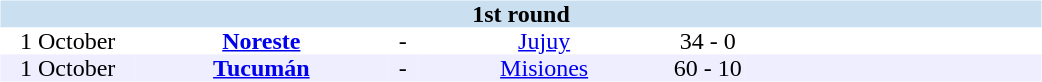<table table width=700>
<tr>
<td width=700 valign="top"><br><table border=0 cellspacing=0 cellpadding=0 style="font-size: 100%; border-collapse: collapse;" width=100%>
<tr bgcolor="#CADFF0">
<td style="font-size:100%"; align="center" colspan="6"><strong>1st round</strong></td>
</tr>
<tr align=center bgcolor=#FFFFFF>
<td width=90>1 October</td>
<td width=170><strong><a href='#'>Noreste</a></strong></td>
<td width=20>-</td>
<td width=170><a href='#'>Jujuy</a></td>
<td width=50>34 - 0</td>
<td width=200></td>
</tr>
<tr align=center bgcolor=#EEEEFF>
<td width=90>1 October</td>
<td width=170><strong><a href='#'>Tucumán</a></strong></td>
<td width=20>-</td>
<td width=170><a href='#'>Misiones</a></td>
<td width=50>60 - 10</td>
<td width=200></td>
</tr>
</table>
</td>
</tr>
</table>
